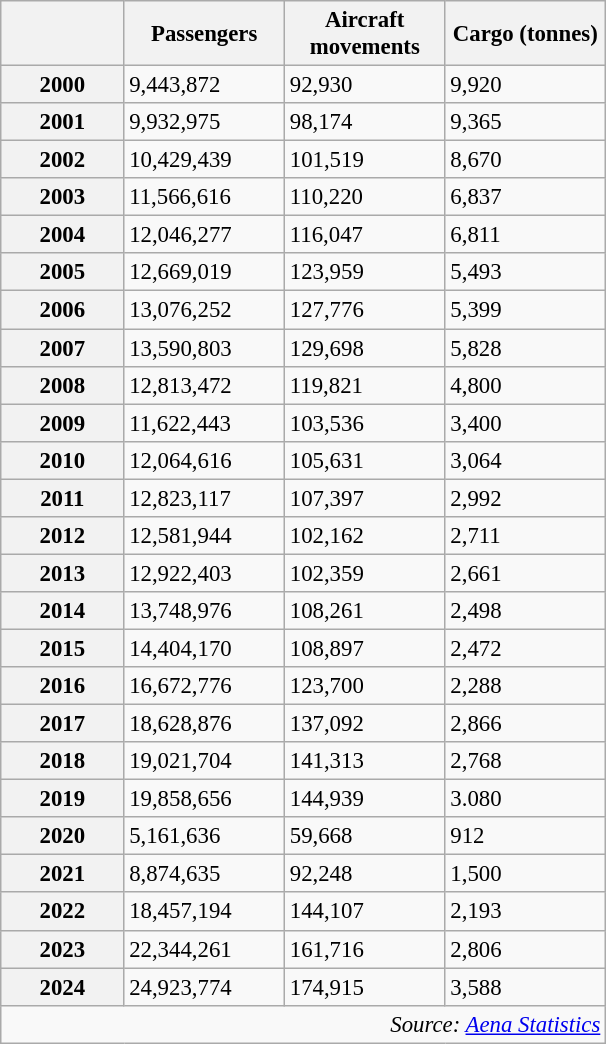<table class="wikitable sortable" style="font-size: 95%">
<tr>
<th style="width:75px"></th>
<th style="width:100px">Passengers</th>
<th style="width:100px">Aircraft movements</th>
<th style="width:100px">Cargo (tonnes)</th>
</tr>
<tr>
<th>2000</th>
<td>9,443,872</td>
<td>92,930</td>
<td>9,920</td>
</tr>
<tr>
<th>2001</th>
<td>9,932,975</td>
<td>98,174</td>
<td>9,365</td>
</tr>
<tr>
<th>2002</th>
<td>10,429,439</td>
<td>101,519</td>
<td>8,670</td>
</tr>
<tr>
<th>2003</th>
<td>11,566,616</td>
<td>110,220</td>
<td>6,837</td>
</tr>
<tr>
<th>2004</th>
<td>12,046,277</td>
<td>116,047</td>
<td>6,811</td>
</tr>
<tr>
<th>2005</th>
<td>12,669,019</td>
<td>123,959</td>
<td>5,493</td>
</tr>
<tr>
<th>2006</th>
<td>13,076,252</td>
<td>127,776</td>
<td>5,399</td>
</tr>
<tr>
<th>2007</th>
<td>13,590,803</td>
<td>129,698</td>
<td>5,828</td>
</tr>
<tr>
<th>2008</th>
<td>12,813,472</td>
<td>119,821</td>
<td>4,800</td>
</tr>
<tr>
<th>2009</th>
<td>11,622,443</td>
<td>103,536</td>
<td>3,400</td>
</tr>
<tr>
<th>2010</th>
<td>12,064,616</td>
<td>105,631</td>
<td>3,064</td>
</tr>
<tr>
<th>2011</th>
<td>12,823,117</td>
<td>107,397</td>
<td>2,992</td>
</tr>
<tr>
<th>2012</th>
<td>12,581,944</td>
<td>102,162</td>
<td>2,711</td>
</tr>
<tr>
<th>2013</th>
<td>12,922,403</td>
<td>102,359</td>
<td>2,661</td>
</tr>
<tr>
<th>2014</th>
<td>13,748,976</td>
<td>108,261</td>
<td>2,498</td>
</tr>
<tr>
<th>2015</th>
<td>14,404,170</td>
<td>108,897</td>
<td>2,472</td>
</tr>
<tr>
<th>2016</th>
<td>16,672,776</td>
<td>123,700</td>
<td>2,288</td>
</tr>
<tr>
<th>2017</th>
<td>18,628,876</td>
<td>137,092</td>
<td>2,866</td>
</tr>
<tr>
<th>2018</th>
<td>19,021,704</td>
<td>141,313</td>
<td>2,768</td>
</tr>
<tr>
<th>2019</th>
<td>19,858,656</td>
<td>144,939</td>
<td>3.080</td>
</tr>
<tr>
<th>2020</th>
<td>5,161,636</td>
<td>59,668</td>
<td>912</td>
</tr>
<tr>
<th>2021</th>
<td>8,874,635</td>
<td>92,248</td>
<td>1,500</td>
</tr>
<tr>
<th>2022</th>
<td>18,457,194</td>
<td>144,107</td>
<td>2,193</td>
</tr>
<tr>
<th>2023</th>
<td>22,344,261</td>
<td>161,716</td>
<td>2,806</td>
</tr>
<tr>
<th>2024</th>
<td>24,923,774</td>
<td>174,915</td>
<td>3,588</td>
</tr>
<tr>
<td colspan="4" style="text-align:right;"><em>Source: <a href='#'>Aena Statistics</a></em></td>
</tr>
</table>
